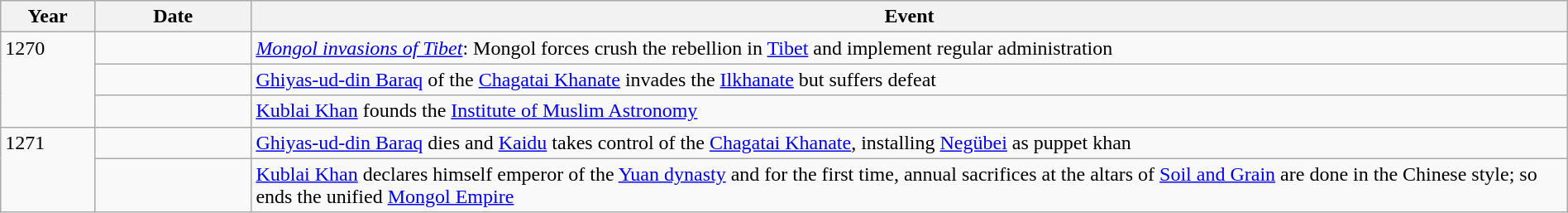<table class="wikitable" width="100%">
<tr>
<th style="width:6%">Year</th>
<th style="width:10%">Date</th>
<th>Event</th>
</tr>
<tr>
<td rowspan="3" valign="top">1270</td>
<td></td>
<td><em><a href='#'>Mongol invasions of Tibet</a></em>: Mongol forces crush the rebellion in <a href='#'>Tibet</a> and implement regular administration</td>
</tr>
<tr>
<td></td>
<td><a href='#'>Ghiyas-ud-din Baraq</a> of the <a href='#'>Chagatai Khanate</a> invades the <a href='#'>Ilkhanate</a> but suffers defeat</td>
</tr>
<tr>
<td></td>
<td><a href='#'>Kublai Khan</a> founds the <a href='#'>Institute of Muslim Astronomy</a></td>
</tr>
<tr>
<td rowspan="2" valign="top">1271</td>
<td></td>
<td><a href='#'>Ghiyas-ud-din Baraq</a> dies and <a href='#'>Kaidu</a> takes control of the <a href='#'>Chagatai Khanate</a>, installing <a href='#'>Negübei</a> as puppet khan</td>
</tr>
<tr>
<td></td>
<td><a href='#'>Kublai Khan</a> declares himself emperor of the <a href='#'>Yuan dynasty</a> and for the first time, annual sacrifices at the altars of <a href='#'>Soil and Grain</a> are done in the Chinese style; so ends the unified <a href='#'>Mongol Empire</a></td>
</tr>
</table>
